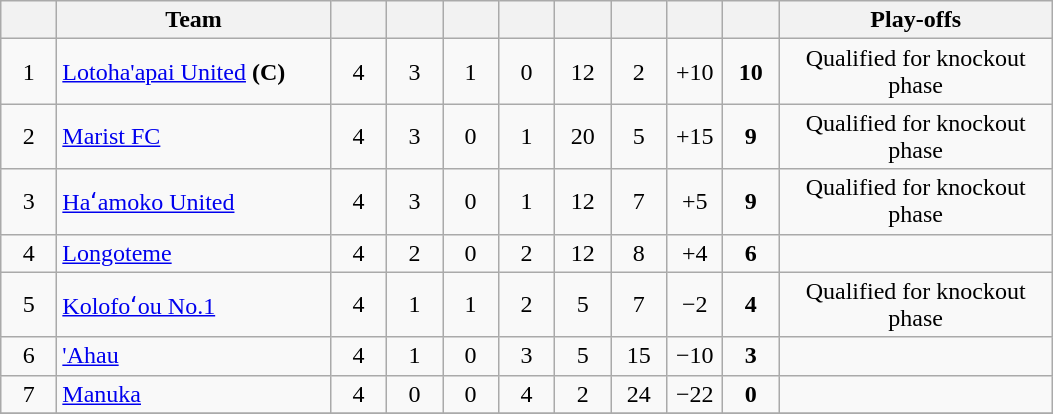<table class="wikitable" style="text-align: center;">
<tr>
<th width=30></th>
<th width=175>Team</th>
<th width=30></th>
<th width=30></th>
<th width=30></th>
<th width=30></th>
<th width=30></th>
<th width=30></th>
<th width=30></th>
<th width=30></th>
<th width=175>Play-offs</th>
</tr>
<tr bc=#D0F0C0>
<td>1</td>
<td align=left><a href='#'>Lotoha'apai United</a> <strong>(C)</strong></td>
<td>4</td>
<td>3</td>
<td>1</td>
<td>0</td>
<td>12</td>
<td>2</td>
<td>+10</td>
<td><strong>10</strong></td>
<td>Qualified for knockout phase</td>
</tr>
<tr>
<td>2</td>
<td align=left><a href='#'>Marist FC</a></td>
<td>4</td>
<td>3</td>
<td>0</td>
<td>1</td>
<td>20</td>
<td>5</td>
<td>+15</td>
<td><strong>9</strong></td>
<td>Qualified for knockout phase</td>
</tr>
<tr>
<td>3</td>
<td align=left><a href='#'>Haʻamoko United</a></td>
<td>4</td>
<td>3</td>
<td>0</td>
<td>1</td>
<td>12</td>
<td>7</td>
<td>+5</td>
<td><strong>9</strong></td>
<td>Qualified for knockout phase</td>
</tr>
<tr>
<td>4</td>
<td align=left><a href='#'>Longoteme</a></td>
<td>4</td>
<td>2</td>
<td>0</td>
<td>2</td>
<td>12</td>
<td>8</td>
<td>+4</td>
<td><strong>6</strong></td>
<td></td>
</tr>
<tr>
<td>5</td>
<td align=left><a href='#'>Kolofoʻou No.1</a></td>
<td>4</td>
<td>1</td>
<td>1</td>
<td>2</td>
<td>5</td>
<td>7</td>
<td>−2</td>
<td><strong>4</strong></td>
<td>Qualified for knockout phase</td>
</tr>
<tr>
<td>6</td>
<td align=left><a href='#'>'Ahau</a></td>
<td>4</td>
<td>1</td>
<td>0</td>
<td>3</td>
<td>5</td>
<td>15</td>
<td>−10</td>
<td><strong>3</strong></td>
<td></td>
</tr>
<tr>
<td>7</td>
<td align=left><a href='#'>Manuka</a></td>
<td>4</td>
<td>0</td>
<td>0</td>
<td>4</td>
<td>2</td>
<td>24</td>
<td>−22</td>
<td><strong>0</strong></td>
<td></td>
</tr>
<tr>
</tr>
</table>
